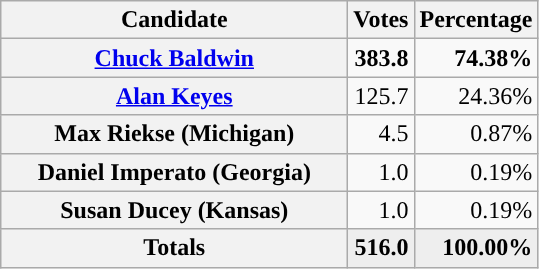<table class="wikitable plainrowheaders" style="text-align:right;" border="1">
<tr>
<th scope="col" style="width:14em;">Candidate</th>
<th scope="col">Votes</th>
<th scope="col">Percentage</th>
</tr>
<tr>
<th scope="row"><a href='#'>Chuck Baldwin</a></th>
<td><strong>383.8</strong></td>
<td><strong>74.38%</strong></td>
</tr>
<tr>
<th scope="row"><a href='#'>Alan Keyes</a></th>
<td>125.7</td>
<td>24.36%</td>
</tr>
<tr>
<th scope="row">Max Riekse (Michigan)</th>
<td>4.5</td>
<td>0.87%</td>
</tr>
<tr>
<th scope="row">Daniel Imperato (Georgia)</th>
<td>1.0</td>
<td>0.19%</td>
</tr>
<tr>
<th scope="row">Susan Ducey (Kansas)</th>
<td>1.0</td>
<td>0.19%</td>
</tr>
<tr style="background:#eee;">
<th scope="row"><strong>Totals</strong></th>
<td><strong>516.0</strong></td>
<td><strong>100.00%</strong></td>
</tr>
</table>
